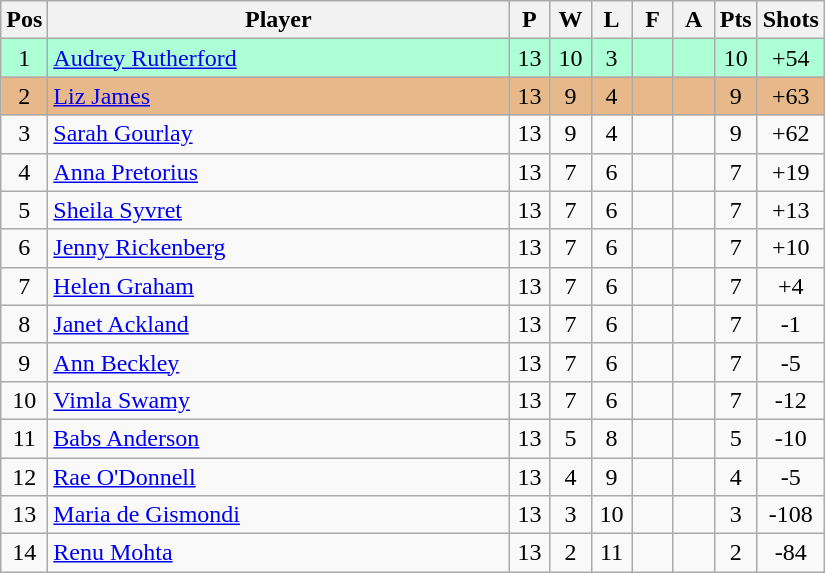<table class="wikitable" style="font-size: 100%">
<tr>
<th width=20>Pos</th>
<th width=300>Player</th>
<th width=20>P</th>
<th width=20>W</th>
<th width=20>L</th>
<th width=20>F</th>
<th width=20>A</th>
<th width=20>Pts</th>
<th width=30>Shots</th>
</tr>
<tr align=center style="background: #ADFFD6;">
<td>1</td>
<td align="left"> <a href='#'>Audrey Rutherford</a></td>
<td>13</td>
<td>10</td>
<td>3</td>
<td></td>
<td></td>
<td>10</td>
<td>+54</td>
</tr>
<tr align=center style="background: #E6B88A;">
<td>2</td>
<td align="left"> <a href='#'>Liz James</a></td>
<td>13</td>
<td>9</td>
<td>4</td>
<td></td>
<td></td>
<td>9</td>
<td>+63</td>
</tr>
<tr align=center>
<td>3</td>
<td align="left"> <a href='#'>Sarah Gourlay</a></td>
<td>13</td>
<td>9</td>
<td>4</td>
<td></td>
<td></td>
<td>9</td>
<td>+62</td>
</tr>
<tr align=center>
<td>4</td>
<td align="left"> <a href='#'>Anna Pretorius</a></td>
<td>13</td>
<td>7</td>
<td>6</td>
<td></td>
<td></td>
<td>7</td>
<td>+19</td>
</tr>
<tr align=center>
<td>5</td>
<td align="left"> <a href='#'>Sheila Syvret</a></td>
<td>13</td>
<td>7</td>
<td>6</td>
<td></td>
<td></td>
<td>7</td>
<td>+13</td>
</tr>
<tr align=center>
<td>6</td>
<td align="left"> <a href='#'>Jenny Rickenberg</a></td>
<td>13</td>
<td>7</td>
<td>6</td>
<td></td>
<td></td>
<td>7</td>
<td>+10</td>
</tr>
<tr align=center>
<td>7</td>
<td align="left"> <a href='#'>Helen Graham</a></td>
<td>13</td>
<td>7</td>
<td>6</td>
<td></td>
<td></td>
<td>7</td>
<td>+4</td>
</tr>
<tr align=center>
<td>8</td>
<td align="left"> <a href='#'>Janet Ackland</a></td>
<td>13</td>
<td>7</td>
<td>6</td>
<td></td>
<td></td>
<td>7</td>
<td>-1</td>
</tr>
<tr align=center>
<td>9</td>
<td align="left"> <a href='#'>Ann Beckley</a></td>
<td>13</td>
<td>7</td>
<td>6</td>
<td></td>
<td></td>
<td>7</td>
<td>-5</td>
</tr>
<tr align=center>
<td>10</td>
<td align="left"> <a href='#'>Vimla Swamy</a></td>
<td>13</td>
<td>7</td>
<td>6</td>
<td></td>
<td></td>
<td>7</td>
<td>-12</td>
</tr>
<tr align=center>
<td>11</td>
<td align="left"> <a href='#'>Babs Anderson</a></td>
<td>13</td>
<td>5</td>
<td>8</td>
<td></td>
<td></td>
<td>5</td>
<td>-10</td>
</tr>
<tr align=center>
<td>12</td>
<td align="left"> <a href='#'>Rae O'Donnell</a></td>
<td>13</td>
<td>4</td>
<td>9</td>
<td></td>
<td></td>
<td>4</td>
<td>-5</td>
</tr>
<tr align=center>
<td>13</td>
<td align="left"> <a href='#'>Maria de Gismondi</a></td>
<td>13</td>
<td>3</td>
<td>10</td>
<td></td>
<td></td>
<td>3</td>
<td>-108</td>
</tr>
<tr align=center>
<td>14</td>
<td align="left"> <a href='#'>Renu Mohta</a></td>
<td>13</td>
<td>2</td>
<td>11</td>
<td></td>
<td></td>
<td>2</td>
<td>-84</td>
</tr>
</table>
